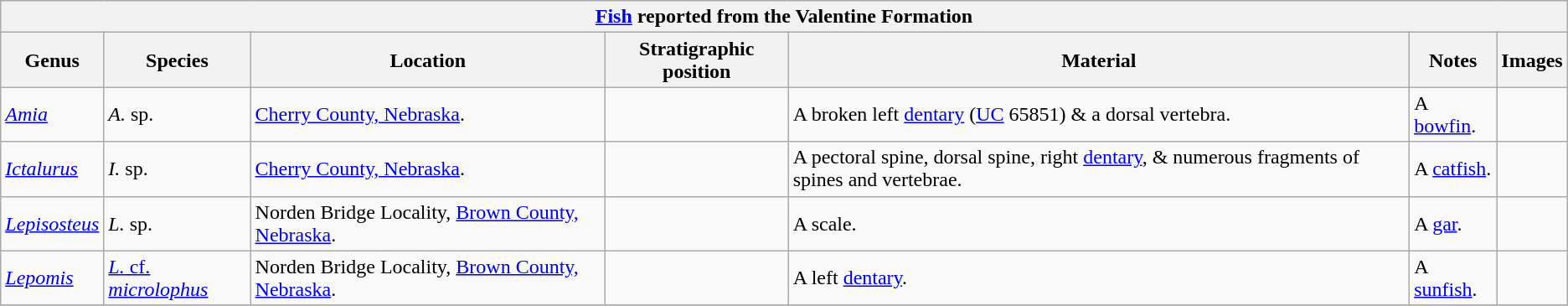<table class="wikitable" align="center">
<tr>
<th colspan="7" align="center"><strong><a href='#'>Fish</a> reported from the Valentine Formation</strong></th>
</tr>
<tr>
<th>Genus</th>
<th>Species</th>
<th>Location</th>
<th><strong>Stratigraphic position</strong></th>
<th><strong>Material</strong></th>
<th>Notes</th>
<th>Images</th>
</tr>
<tr>
<td><em><a href='#'>Amia</a></em></td>
<td><em>A.</em> sp.</td>
<td><a href='#'>Cherry County, Nebraska</a>.</td>
<td></td>
<td>A broken left <a href='#'>dentary</a> (<a href='#'>UC</a> 65851) & a dorsal vertebra.</td>
<td>A <a href='#'>bowfin</a>.</td>
<td></td>
</tr>
<tr>
<td><em><a href='#'>Ictalurus</a></em></td>
<td><em>I.</em> sp.</td>
<td><a href='#'>Cherry County, Nebraska</a>.</td>
<td></td>
<td>A pectoral spine, dorsal spine, right <a href='#'>dentary</a>, & numerous fragments of spines and vertebrae.</td>
<td>A <a href='#'>catfish</a>.</td>
<td></td>
</tr>
<tr>
<td><em><a href='#'>Lepisosteus</a></em></td>
<td><em>L.</em> sp.</td>
<td>Norden Bridge Locality, <a href='#'>Brown County, Nebraska</a>.</td>
<td></td>
<td>A scale.</td>
<td>A <a href='#'>gar</a>.</td>
<td></td>
</tr>
<tr>
<td><em><a href='#'>Lepomis</a></em></td>
<td><a href='#'><em>L.</em> cf. <em>microlophus</em></a></td>
<td>Norden Bridge Locality, <a href='#'>Brown County, Nebraska</a>.</td>
<td></td>
<td>A left <a href='#'>dentary</a>.</td>
<td>A <a href='#'>sunfish</a>.</td>
<td></td>
</tr>
<tr>
</tr>
</table>
